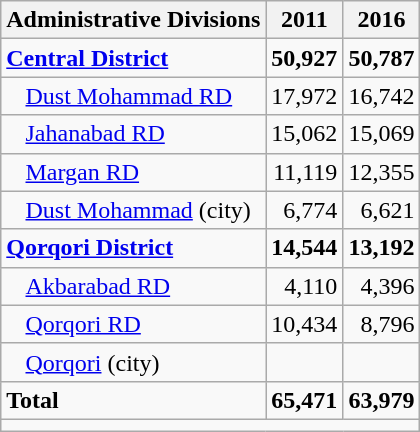<table class="wikitable">
<tr>
<th>Administrative Divisions</th>
<th>2011</th>
<th>2016</th>
</tr>
<tr>
<td><strong><a href='#'>Central District</a></strong></td>
<td style="text-align: right;"><strong>50,927</strong></td>
<td style="text-align: right;"><strong>50,787</strong></td>
</tr>
<tr>
<td style="padding-left: 1em;"><a href='#'>Dust Mohammad RD</a></td>
<td style="text-align: right;">17,972</td>
<td style="text-align: right;">16,742</td>
</tr>
<tr>
<td style="padding-left: 1em;"><a href='#'>Jahanabad RD</a></td>
<td style="text-align: right;">15,062</td>
<td style="text-align: right;">15,069</td>
</tr>
<tr>
<td style="padding-left: 1em;"><a href='#'>Margan RD</a></td>
<td style="text-align: right;">11,119</td>
<td style="text-align: right;">12,355</td>
</tr>
<tr>
<td style="padding-left: 1em;"><a href='#'>Dust Mohammad</a> (city)</td>
<td style="text-align: right;">6,774</td>
<td style="text-align: right;">6,621</td>
</tr>
<tr>
<td><strong><a href='#'>Qorqori District</a></strong></td>
<td style="text-align: right;"><strong>14,544</strong></td>
<td style="text-align: right;"><strong>13,192</strong></td>
</tr>
<tr>
<td style="padding-left: 1em;"><a href='#'>Akbarabad RD</a></td>
<td style="text-align: right;">4,110</td>
<td style="text-align: right;">4,396</td>
</tr>
<tr>
<td style="padding-left: 1em;"><a href='#'>Qorqori RD</a></td>
<td style="text-align: right;">10,434</td>
<td style="text-align: right;">8,796</td>
</tr>
<tr>
<td style="padding-left: 1em;"><a href='#'>Qorqori</a> (city)</td>
<td style="text-align: right;"></td>
<td style="text-align: right;"></td>
</tr>
<tr>
<td><strong>Total</strong></td>
<td style="text-align: right;"><strong>65,471</strong></td>
<td style="text-align: right;"><strong>63,979</strong></td>
</tr>
<tr>
<td colspan=3></td>
</tr>
</table>
